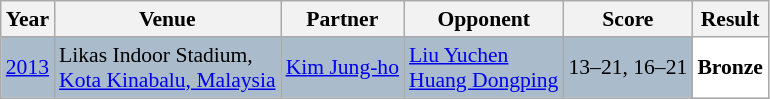<table class="sortable wikitable" style="font-size: 90%;">
<tr>
<th>Year</th>
<th>Venue</th>
<th>Partner</th>
<th>Opponent</th>
<th>Score</th>
<th>Result</th>
</tr>
<tr style="background:#AABBCC">
<td align="center"><a href='#'>2013</a></td>
<td align="left">Likas Indoor Stadium,<br><a href='#'>Kota Kinabalu, Malaysia</a></td>
<td align="left"> <a href='#'>Kim Jung-ho</a></td>
<td align="left"> <a href='#'>Liu Yuchen</a> <br>  <a href='#'>Huang Dongping</a></td>
<td align="left">13–21, 16–21</td>
<td style="text-align:left; background:white"> <strong>Bronze</strong></td>
</tr>
</table>
